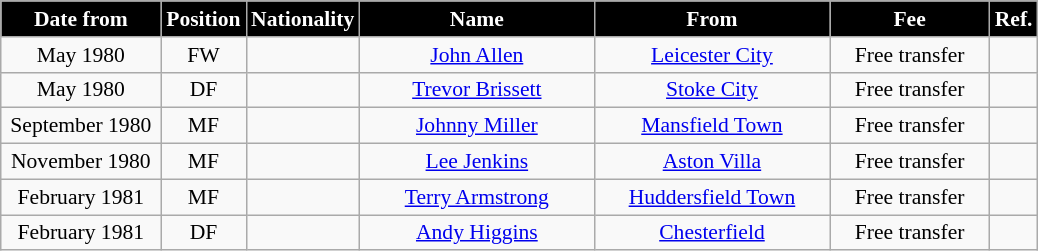<table class="wikitable" style="text-align:center; font-size:90%; ">
<tr>
<th style="background:#000000; color:white; width:100px;">Date from</th>
<th style="background:#000000; color:white; width:50px;">Position</th>
<th style="background:#000000; color:white; width:50px;">Nationality</th>
<th style="background:#000000; color:white; width:150px;">Name</th>
<th style="background:#000000; color:white; width:150px;">From</th>
<th style="background:#000000; color:white; width:100px;">Fee</th>
<th style="background:#000000; color:white; width:25px;">Ref.</th>
</tr>
<tr>
<td>May 1980</td>
<td>FW</td>
<td></td>
<td><a href='#'>John Allen</a></td>
<td><a href='#'>Leicester City</a></td>
<td>Free transfer</td>
<td></td>
</tr>
<tr>
<td>May 1980</td>
<td>DF</td>
<td></td>
<td><a href='#'>Trevor Brissett</a></td>
<td><a href='#'>Stoke City</a></td>
<td>Free transfer</td>
<td></td>
</tr>
<tr>
<td>September 1980</td>
<td>MF</td>
<td></td>
<td><a href='#'>Johnny Miller</a></td>
<td><a href='#'>Mansfield Town</a></td>
<td>Free transfer</td>
<td></td>
</tr>
<tr>
<td>November 1980</td>
<td>MF</td>
<td></td>
<td><a href='#'>Lee Jenkins</a></td>
<td><a href='#'>Aston Villa</a></td>
<td>Free transfer</td>
<td></td>
</tr>
<tr>
<td>February 1981</td>
<td>MF</td>
<td></td>
<td><a href='#'>Terry Armstrong</a></td>
<td><a href='#'>Huddersfield Town</a></td>
<td>Free transfer</td>
<td></td>
</tr>
<tr>
<td>February 1981</td>
<td>DF</td>
<td></td>
<td><a href='#'>Andy Higgins</a></td>
<td><a href='#'>Chesterfield</a></td>
<td>Free transfer</td>
<td></td>
</tr>
</table>
